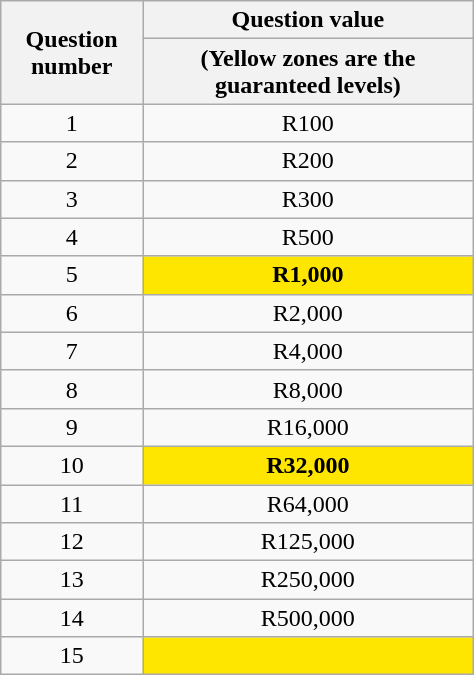<table class="wikitable" style="text-align:center; border:1px;; cellpadding:2; cellspacing:0; width:25%;">
<tr>
<th rowspan="2" style="width: 30%">Question number</th>
<th>Question value</th>
</tr>
<tr>
<th style="width: 70%">(Yellow zones are the guaranteed levels)</th>
</tr>
<tr>
<td>1</td>
<td><span>R100</span></td>
</tr>
<tr>
<td>2</td>
<td><span>R200</span></td>
</tr>
<tr>
<td>3</td>
<td><span>R300</span></td>
</tr>
<tr>
<td>4</td>
<td><span>R500</span></td>
</tr>
<tr>
<td>5</td>
<td style="background: #FFE600"><span><strong>R1,000</strong></span></td>
</tr>
<tr>
<td>6</td>
<td><span>R2,000</span></td>
</tr>
<tr>
<td>7</td>
<td><span>R4,000</span></td>
</tr>
<tr>
<td>8</td>
<td><span>R8,000</span></td>
</tr>
<tr>
<td>9</td>
<td><span>R16,000</span></td>
</tr>
<tr>
<td>10</td>
<td style="background: #FFE600"><span><strong>R32,000</strong></span></td>
</tr>
<tr>
<td>11</td>
<td><span>R64,000</span></td>
</tr>
<tr>
<td>12</td>
<td><span>R125,000</span></td>
</tr>
<tr>
<td>13</td>
<td><span>R250,000</span></td>
</tr>
<tr>
<td>14</td>
<td><span>R500,000</span></td>
</tr>
<tr>
<td>15</td>
<td style="background: #FFE600"><span><strong></strong></span></td>
</tr>
</table>
